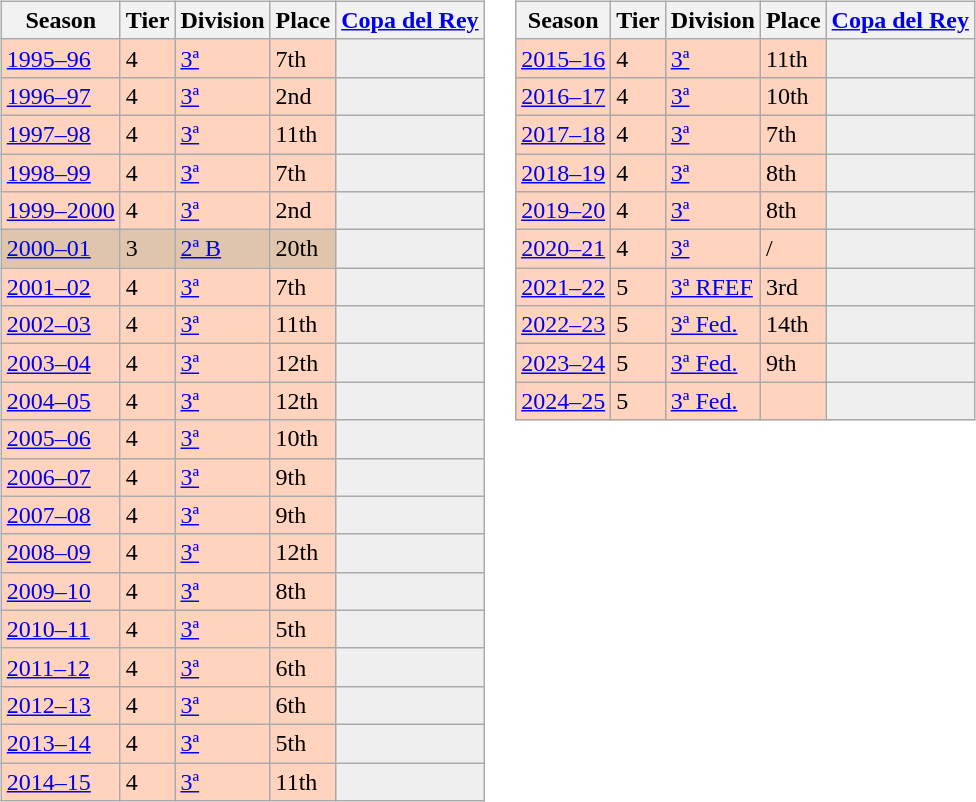<table>
<tr>
<td valign="top" width=50%><br><table class="wikitable">
<tr style="background:#f0f6fa;">
<th>Season</th>
<th>Tier</th>
<th>Division</th>
<th>Place</th>
<th><a href='#'>Copa del Rey</a></th>
</tr>
<tr>
<td style="background:#FFD3BD;"><a href='#'>1995–96</a></td>
<td style="background:#FFD3BD;">4</td>
<td style="background:#FFD3BD;"><a href='#'>3ª</a></td>
<td style="background:#FFD3BD;">7th</td>
<th style="background:#efefef;"></th>
</tr>
<tr>
<td style="background:#FFD3BD;"><a href='#'>1996–97</a></td>
<td style="background:#FFD3BD;">4</td>
<td style="background:#FFD3BD;"><a href='#'>3ª</a></td>
<td style="background:#FFD3BD;">2nd</td>
<td style="background:#efefef;"></td>
</tr>
<tr>
<td style="background:#FFD3BD;"><a href='#'>1997–98</a></td>
<td style="background:#FFD3BD;">4</td>
<td style="background:#FFD3BD;"><a href='#'>3ª</a></td>
<td style="background:#FFD3BD;">11th</td>
<td style="background:#efefef;"></td>
</tr>
<tr>
<td style="background:#FFD3BD;"><a href='#'>1998–99</a></td>
<td style="background:#FFD3BD;">4</td>
<td style="background:#FFD3BD;"><a href='#'>3ª</a></td>
<td style="background:#FFD3BD;">7th</td>
<th style="background:#efefef;"></th>
</tr>
<tr>
<td style="background:#FFD3BD;"><a href='#'>1999–2000</a></td>
<td style="background:#FFD3BD;">4</td>
<td style="background:#FFD3BD;"><a href='#'>3ª</a></td>
<td style="background:#FFD3BD;">2nd</td>
<th style="background:#efefef;"></th>
</tr>
<tr>
<td style="background:#DEC5AB;"><a href='#'>2000–01</a></td>
<td style="background:#DEC5AB;">3</td>
<td style="background:#DEC5AB;"><a href='#'>2ª B</a></td>
<td style="background:#DEC5AB;">20th</td>
<th style="background:#efefef;"></th>
</tr>
<tr>
<td style="background:#FFD3BD;"><a href='#'>2001–02</a></td>
<td style="background:#FFD3BD;">4</td>
<td style="background:#FFD3BD;"><a href='#'>3ª</a></td>
<td style="background:#FFD3BD;">7th</td>
<th style="background:#efefef;"></th>
</tr>
<tr>
<td style="background:#FFD3BD;"><a href='#'>2002–03</a></td>
<td style="background:#FFD3BD;">4</td>
<td style="background:#FFD3BD;"><a href='#'>3ª</a></td>
<td style="background:#FFD3BD;">11th</td>
<td style="background:#efefef;"></td>
</tr>
<tr>
<td style="background:#FFD3BD;"><a href='#'>2003–04</a></td>
<td style="background:#FFD3BD;">4</td>
<td style="background:#FFD3BD;"><a href='#'>3ª</a></td>
<td style="background:#FFD3BD;">12th</td>
<td style="background:#efefef;"></td>
</tr>
<tr>
<td style="background:#FFD3BD;"><a href='#'>2004–05</a></td>
<td style="background:#FFD3BD;">4</td>
<td style="background:#FFD3BD;"><a href='#'>3ª</a></td>
<td style="background:#FFD3BD;">12th</td>
<th style="background:#efefef;"></th>
</tr>
<tr>
<td style="background:#FFD3BD;"><a href='#'>2005–06</a></td>
<td style="background:#FFD3BD;">4</td>
<td style="background:#FFD3BD;"><a href='#'>3ª</a></td>
<td style="background:#FFD3BD;">10th</td>
<th style="background:#efefef;"></th>
</tr>
<tr>
<td style="background:#FFD3BD;"><a href='#'>2006–07</a></td>
<td style="background:#FFD3BD;">4</td>
<td style="background:#FFD3BD;"><a href='#'>3ª</a></td>
<td style="background:#FFD3BD;">9th</td>
<th style="background:#efefef;"></th>
</tr>
<tr>
<td style="background:#FFD3BD;"><a href='#'>2007–08</a></td>
<td style="background:#FFD3BD;">4</td>
<td style="background:#FFD3BD;"><a href='#'>3ª</a></td>
<td style="background:#FFD3BD;">9th</td>
<th style="background:#efefef;"></th>
</tr>
<tr>
<td style="background:#FFD3BD;"><a href='#'>2008–09</a></td>
<td style="background:#FFD3BD;">4</td>
<td style="background:#FFD3BD;"><a href='#'>3ª</a></td>
<td style="background:#FFD3BD;">12th</td>
<td style="background:#efefef;"></td>
</tr>
<tr>
<td style="background:#FFD3BD;"><a href='#'>2009–10</a></td>
<td style="background:#FFD3BD;">4</td>
<td style="background:#FFD3BD;"><a href='#'>3ª</a></td>
<td style="background:#FFD3BD;">8th</td>
<td style="background:#efefef;"></td>
</tr>
<tr>
<td style="background:#FFD3BD;"><a href='#'>2010–11</a></td>
<td style="background:#FFD3BD;">4</td>
<td style="background:#FFD3BD;"><a href='#'>3ª</a></td>
<td style="background:#FFD3BD;">5th</td>
<td style="background:#efefef;"></td>
</tr>
<tr>
<td style="background:#FFD3BD;"><a href='#'>2011–12</a></td>
<td style="background:#FFD3BD;">4</td>
<td style="background:#FFD3BD;"><a href='#'>3ª</a></td>
<td style="background:#FFD3BD;">6th</td>
<td style="background:#efefef;"></td>
</tr>
<tr>
<td style="background:#FFD3BD;"><a href='#'>2012–13</a></td>
<td style="background:#FFD3BD;">4</td>
<td style="background:#FFD3BD;"><a href='#'>3ª</a></td>
<td style="background:#FFD3BD;">6th</td>
<td style="background:#efefef;"></td>
</tr>
<tr>
<td style="background:#FFD3BD;"><a href='#'>2013–14</a></td>
<td style="background:#FFD3BD;">4</td>
<td style="background:#FFD3BD;"><a href='#'>3ª</a></td>
<td style="background:#FFD3BD;">5th</td>
<td style="background:#efefef;"></td>
</tr>
<tr>
<td style="background:#FFD3BD;"><a href='#'>2014–15</a></td>
<td style="background:#FFD3BD;">4</td>
<td style="background:#FFD3BD;"><a href='#'>3ª</a></td>
<td style="background:#FFD3BD;">11th</td>
<td style="background:#efefef;"></td>
</tr>
</table>
</td>
<td valign="top" width=50%><br><table class="wikitable">
<tr style="background:#f0f6fa;">
<th>Season</th>
<th>Tier</th>
<th>Division</th>
<th>Place</th>
<th><a href='#'>Copa del Rey</a></th>
</tr>
<tr>
<td style="background:#FFD3BD;"><a href='#'>2015–16</a></td>
<td style="background:#FFD3BD;">4</td>
<td style="background:#FFD3BD;"><a href='#'>3ª</a></td>
<td style="background:#FFD3BD;">11th</td>
<td style="background:#efefef;"></td>
</tr>
<tr>
<td style="background:#FFD3BD;"><a href='#'>2016–17</a></td>
<td style="background:#FFD3BD;">4</td>
<td style="background:#FFD3BD;"><a href='#'>3ª</a></td>
<td style="background:#FFD3BD;">10th</td>
<td style="background:#efefef;"></td>
</tr>
<tr>
<td style="background:#FFD3BD;"><a href='#'>2017–18</a></td>
<td style="background:#FFD3BD;">4</td>
<td style="background:#FFD3BD;"><a href='#'>3ª</a></td>
<td style="background:#FFD3BD;">7th</td>
<td style="background:#efefef;"></td>
</tr>
<tr>
<td style="background:#FFD3BD;"><a href='#'>2018–19</a></td>
<td style="background:#FFD3BD;">4</td>
<td style="background:#FFD3BD;"><a href='#'>3ª</a></td>
<td style="background:#FFD3BD;">8th</td>
<th style="background:#efefef;"></th>
</tr>
<tr>
<td style="background:#FFD3BD;"><a href='#'>2019–20</a></td>
<td style="background:#FFD3BD;">4</td>
<td style="background:#FFD3BD;"><a href='#'>3ª</a></td>
<td style="background:#FFD3BD;">8th</td>
<th style="background:#efefef;"></th>
</tr>
<tr>
<td style="background:#FFD3BD;"><a href='#'>2020–21</a></td>
<td style="background:#FFD3BD;">4</td>
<td style="background:#FFD3BD;"><a href='#'>3ª</a></td>
<td style="background:#FFD3BD;"> / </td>
<th style="background:#efefef;"></th>
</tr>
<tr>
<td style="background:#FFD3BD;"><a href='#'>2021–22</a></td>
<td style="background:#FFD3BD;">5</td>
<td style="background:#FFD3BD;"><a href='#'>3ª RFEF</a></td>
<td style="background:#FFD3BD;">3rd</td>
<th style="background:#efefef;"></th>
</tr>
<tr>
<td style="background:#FFD3BD;"><a href='#'>2022–23</a></td>
<td style="background:#FFD3BD;">5</td>
<td style="background:#FFD3BD;"><a href='#'>3ª Fed.</a></td>
<td style="background:#FFD3BD;">14th</td>
<th style="background:#efefef;"></th>
</tr>
<tr>
<td style="background:#FFD3BD;"><a href='#'>2023–24</a></td>
<td style="background:#FFD3BD;">5</td>
<td style="background:#FFD3BD;"><a href='#'>3ª Fed.</a></td>
<td style="background:#FFD3BD;">9th</td>
<th style="background:#efefef;"></th>
</tr>
<tr>
<td style="background:#FFD3BD;"><a href='#'>2024–25</a></td>
<td style="background:#FFD3BD;">5</td>
<td style="background:#FFD3BD;"><a href='#'>3ª Fed.</a></td>
<td style="background:#FFD3BD;"></td>
<th style="background:#efefef;"></th>
</tr>
</table>
</td>
</tr>
</table>
